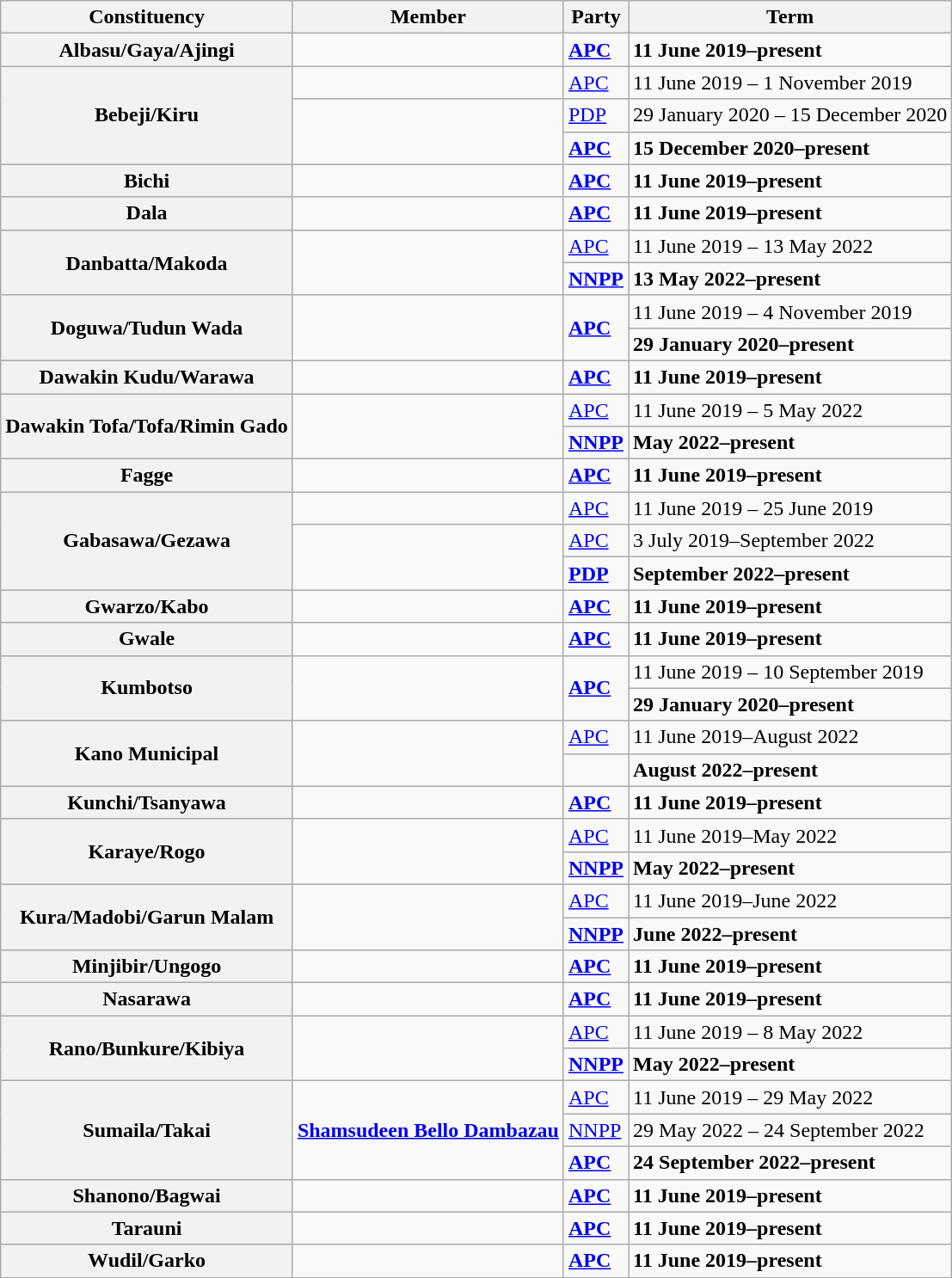<table class="wikitable">
<tr valign=bottom>
<th>Constituency</th>
<th>Member</th>
<th>Party</th>
<th>Term</th>
</tr>
<tr>
<th>Albasu/Gaya/Ajingi</th>
<td><strong></strong></td>
<td><strong><a href='#'>APC</a></strong></td>
<td><strong>11 June 2019–present</strong></td>
</tr>
<tr>
<th rowspan=3>Bebeji/Kiru</th>
<td style="opacity:.4;"></td>
<td><a href='#'>APC</a></td>
<td>11 June 2019 – 1 November 2019</td>
</tr>
<tr>
<td rowspan=2><strong></strong></td>
<td><a href='#'>PDP</a></td>
<td>29 January 2020 – 15 December 2020</td>
</tr>
<tr>
<td><strong><a href='#'>APC</a></strong></td>
<td><strong>15 December 2020–present</strong></td>
</tr>
<tr>
<th>Bichi</th>
<td><strong></strong></td>
<td><strong><a href='#'>APC</a></strong></td>
<td><strong>11 June 2019–present</strong></td>
</tr>
<tr>
<th>Dala</th>
<td><strong></strong></td>
<td><strong><a href='#'>APC</a></strong></td>
<td><strong>11 June 2019–present</strong></td>
</tr>
<tr>
<th rowspan=2>Danbatta/Makoda</th>
<td rowspan=2><strong></strong></td>
<td><a href='#'>APC</a></td>
<td>11 June 2019 – 13 May 2022</td>
</tr>
<tr>
<td><strong><a href='#'>NNPP</a></strong></td>
<td><strong>13 May 2022–present</strong></td>
</tr>
<tr>
<th rowspan=2>Doguwa/Tudun Wada</th>
<td rowspan=2><strong></strong></td>
<td rowspan=2 ><strong><a href='#'>APC</a></strong></td>
<td>11 June 2019 – 4 November 2019</td>
</tr>
<tr>
<td><strong>29 January 2020–present</strong></td>
</tr>
<tr>
<th>Dawakin Kudu/Warawa</th>
<td><strong></strong></td>
<td><strong><a href='#'>APC</a></strong></td>
<td><strong>11 June 2019–present</strong></td>
</tr>
<tr>
<th rowspan=2>Dawakin Tofa/Tofa/Rimin Gado</th>
<td rowspan=2><strong></strong></td>
<td><a href='#'>APC</a></td>
<td>11 June 2019 – 5 May 2022</td>
</tr>
<tr>
<td><strong><a href='#'>NNPP</a></strong></td>
<td><strong>May 2022–present</strong></td>
</tr>
<tr>
<th>Fagge</th>
<td><strong></strong></td>
<td><strong><a href='#'>APC</a></strong></td>
<td><strong>11 June 2019–present</strong></td>
</tr>
<tr>
<th rowspan=3>Gabasawa/Gezawa</th>
<td style="opacity:.4;"></td>
<td><a href='#'>APC</a></td>
<td>11 June 2019 – 25 June 2019</td>
</tr>
<tr>
<td rowspan=2><strong></strong></td>
<td><a href='#'>APC</a></td>
<td>3 July 2019–September 2022</td>
</tr>
<tr>
<td><strong><a href='#'>PDP</a></strong></td>
<td><strong>September 2022–present</strong></td>
</tr>
<tr>
<th>Gwarzo/Kabo</th>
<td><strong></strong></td>
<td><strong><a href='#'>APC</a></strong></td>
<td><strong>11 June 2019–present</strong></td>
</tr>
<tr>
<th>Gwale</th>
<td><strong></strong></td>
<td><strong><a href='#'>APC</a></strong></td>
<td><strong>11 June 2019–present</strong></td>
</tr>
<tr>
<th rowspan=2>Kumbotso</th>
<td rowspan=2><strong></strong></td>
<td rowspan=2 ><strong><a href='#'>APC</a></strong></td>
<td>11 June 2019 – 10 September 2019</td>
</tr>
<tr>
<td><strong>29 January 2020–present</strong></td>
</tr>
<tr>
<th rowspan=2>Kano Municipal</th>
<td rowspan=2><strong></strong></td>
<td><a href='#'>APC</a></td>
<td>11 June 2019–August 2022</td>
</tr>
<tr>
<td><strong></strong></td>
<td><strong>August 2022–present</strong></td>
</tr>
<tr>
<th>Kunchi/Tsanyawa</th>
<td><strong></strong></td>
<td><strong><a href='#'>APC</a></strong></td>
<td><strong>11 June 2019–present</strong></td>
</tr>
<tr>
<th rowspan=2>Karaye/Rogo</th>
<td rowspan=2><strong></strong></td>
<td><a href='#'>APC</a></td>
<td>11 June 2019–May 2022</td>
</tr>
<tr>
<td><strong><a href='#'>NNPP</a></strong></td>
<td><strong>May 2022–present</strong></td>
</tr>
<tr>
<th rowspan=2>Kura/Madobi/Garun Malam</th>
<td rowspan=2><strong></strong></td>
<td><a href='#'>APC</a></td>
<td>11 June 2019–June 2022</td>
</tr>
<tr>
<td><strong><a href='#'>NNPP</a></strong></td>
<td><strong>June 2022–present</strong></td>
</tr>
<tr>
<th>Minjibir/Ungogo</th>
<td><strong></strong></td>
<td><strong><a href='#'>APC</a></strong></td>
<td><strong>11 June 2019–present</strong></td>
</tr>
<tr>
<th>Nasarawa</th>
<td><strong></strong></td>
<td><strong><a href='#'>APC</a></strong></td>
<td><strong>11 June 2019–present</strong></td>
</tr>
<tr>
<th rowspan=2>Rano/Bunkure/Kibiya</th>
<td rowspan=2><strong></strong></td>
<td><a href='#'>APC</a></td>
<td>11 June 2019 – 8 May 2022</td>
</tr>
<tr>
<td><strong><a href='#'>NNPP</a></strong></td>
<td><strong>May 2022–present</strong></td>
</tr>
<tr>
<th rowspan=3>Sumaila/Takai</th>
<td rowspan=3><strong><a href='#'>Shamsudeen Bello Dambazau</a></strong></td>
<td><a href='#'>APC</a></td>
<td>11 June 2019 – 29 May 2022</td>
</tr>
<tr>
<td><a href='#'>NNPP</a></td>
<td>29 May 2022 – 24 September 2022</td>
</tr>
<tr>
<td><strong><a href='#'>APC</a></strong></td>
<td><strong>24 September 2022–present</strong></td>
</tr>
<tr>
<th>Shanono/Bagwai</th>
<td><strong></strong></td>
<td><strong><a href='#'>APC</a></strong></td>
<td><strong>11 June 2019–present</strong></td>
</tr>
<tr>
<th>Tarauni</th>
<td><strong></strong></td>
<td><strong><a href='#'>APC</a></strong></td>
<td><strong>11 June 2019–present</strong></td>
</tr>
<tr>
<th>Wudil/Garko</th>
<td><strong></strong></td>
<td><strong><a href='#'>APC</a></strong></td>
<td><strong>11 June 2019–present</strong></td>
</tr>
</table>
